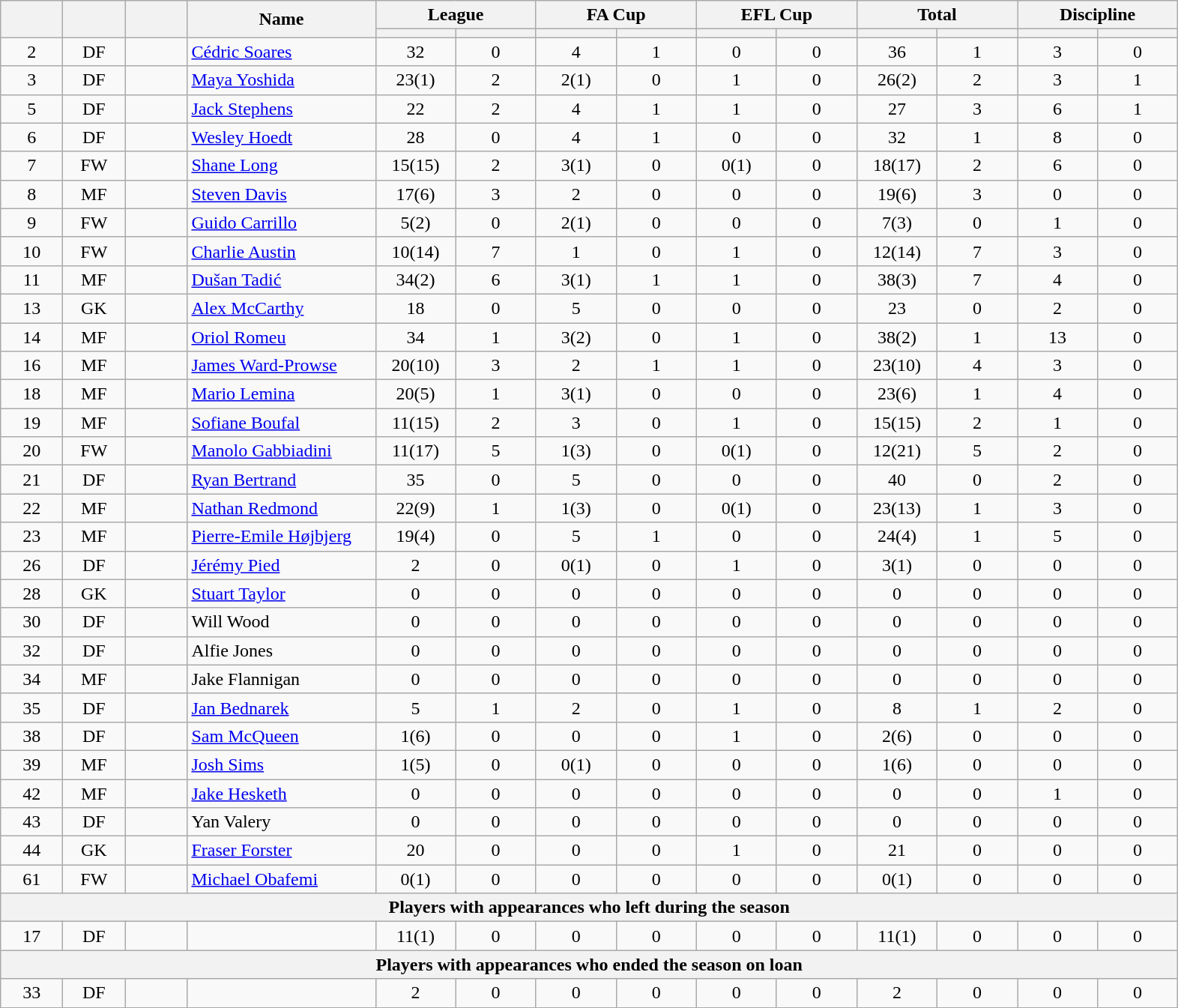<table class="wikitable plainrowheaders" style="text-align:center;">
<tr>
<th scope="col" rowspan="2" style="width:3em;"></th>
<th scope="col" rowspan="2" style="width:3em;"></th>
<th scope="col" rowspan="2" style="width:3em;"></th>
<th scope="col" rowspan="2" style="width:10em;">Name</th>
<th scope="col" colspan="2">League</th>
<th scope="col" colspan="2">FA Cup</th>
<th scope="col" colspan="2">EFL Cup</th>
<th scope="col" colspan="2">Total</th>
<th scope="col" colspan="2">Discipline</th>
</tr>
<tr>
<th scope="col" style="width:4em;"></th>
<th scope="col" style="width:4em;"></th>
<th scope="col" style="width:4em;"></th>
<th scope="col" style="width:4em;"></th>
<th scope="col" style="width:4em;"></th>
<th scope="col" style="width:4em;"></th>
<th scope="col" style="width:4em;"></th>
<th scope="col" style="width:4em;"></th>
<th scope="col" style="width:4em;"></th>
<th scope="col" style="width:4em;"></th>
</tr>
<tr>
<td>2</td>
<td>DF</td>
<td></td>
<td align="left"><a href='#'>Cédric Soares</a></td>
<td>32</td>
<td>0</td>
<td>4</td>
<td>1</td>
<td>0</td>
<td>0</td>
<td>36</td>
<td>1</td>
<td>3</td>
<td>0</td>
</tr>
<tr>
<td>3</td>
<td>DF</td>
<td></td>
<td align="left"><a href='#'>Maya Yoshida</a></td>
<td>23(1)</td>
<td>2</td>
<td>2(1)</td>
<td>0</td>
<td>1</td>
<td>0</td>
<td>26(2)</td>
<td>2</td>
<td>3</td>
<td>1</td>
</tr>
<tr>
<td>5</td>
<td>DF</td>
<td></td>
<td align="left"><a href='#'>Jack Stephens</a></td>
<td>22</td>
<td>2</td>
<td>4</td>
<td>1</td>
<td>1</td>
<td>0</td>
<td>27</td>
<td>3</td>
<td>6</td>
<td>1</td>
</tr>
<tr>
<td>6</td>
<td>DF</td>
<td></td>
<td align="left"><a href='#'>Wesley Hoedt</a></td>
<td>28</td>
<td>0</td>
<td>4</td>
<td>1</td>
<td>0</td>
<td>0</td>
<td>32</td>
<td>1</td>
<td>8</td>
<td>0</td>
</tr>
<tr>
<td>7</td>
<td>FW</td>
<td></td>
<td align="left"><a href='#'>Shane Long</a></td>
<td>15(15)</td>
<td>2</td>
<td>3(1)</td>
<td>0</td>
<td>0(1)</td>
<td>0</td>
<td>18(17)</td>
<td>2</td>
<td>6</td>
<td>0</td>
</tr>
<tr>
<td>8</td>
<td>MF</td>
<td></td>
<td align="left"><a href='#'>Steven Davis</a></td>
<td>17(6)</td>
<td>3</td>
<td>2</td>
<td>0</td>
<td>0</td>
<td>0</td>
<td>19(6)</td>
<td>3</td>
<td>0</td>
<td>0</td>
</tr>
<tr>
<td>9</td>
<td>FW</td>
<td></td>
<td align="left"><a href='#'>Guido Carrillo</a></td>
<td>5(2)</td>
<td>0</td>
<td>2(1)</td>
<td>0</td>
<td>0</td>
<td>0</td>
<td>7(3)</td>
<td>0</td>
<td>1</td>
<td>0</td>
</tr>
<tr>
<td>10</td>
<td>FW</td>
<td></td>
<td align="left"><a href='#'>Charlie Austin</a></td>
<td>10(14)</td>
<td>7</td>
<td>1</td>
<td>0</td>
<td>1</td>
<td>0</td>
<td>12(14)</td>
<td>7</td>
<td>3</td>
<td>0</td>
</tr>
<tr>
<td>11</td>
<td>MF</td>
<td></td>
<td align="left"><a href='#'>Dušan Tadić</a></td>
<td>34(2)</td>
<td>6</td>
<td>3(1)</td>
<td>1</td>
<td>1</td>
<td>0</td>
<td>38(3)</td>
<td>7</td>
<td>4</td>
<td>0</td>
</tr>
<tr>
<td>13</td>
<td>GK</td>
<td></td>
<td align="left"><a href='#'>Alex McCarthy</a></td>
<td>18</td>
<td>0</td>
<td>5</td>
<td>0</td>
<td>0</td>
<td>0</td>
<td>23</td>
<td>0</td>
<td>2</td>
<td>0</td>
</tr>
<tr>
<td>14</td>
<td>MF</td>
<td></td>
<td align="left"><a href='#'>Oriol Romeu</a></td>
<td>34</td>
<td>1</td>
<td>3(2)</td>
<td>0</td>
<td>1</td>
<td>0</td>
<td>38(2)</td>
<td>1</td>
<td>13</td>
<td>0</td>
</tr>
<tr>
<td>16</td>
<td>MF</td>
<td></td>
<td align="left"><a href='#'>James Ward-Prowse</a></td>
<td>20(10)</td>
<td>3</td>
<td>2</td>
<td>1</td>
<td>1</td>
<td>0</td>
<td>23(10)</td>
<td>4</td>
<td>3</td>
<td>0</td>
</tr>
<tr>
<td>18</td>
<td>MF</td>
<td></td>
<td align="left"><a href='#'>Mario Lemina</a></td>
<td>20(5)</td>
<td>1</td>
<td>3(1)</td>
<td>0</td>
<td>0</td>
<td>0</td>
<td>23(6)</td>
<td>1</td>
<td>4</td>
<td>0</td>
</tr>
<tr>
<td>19</td>
<td>MF</td>
<td></td>
<td align="left"><a href='#'>Sofiane Boufal</a></td>
<td>11(15)</td>
<td>2</td>
<td>3</td>
<td>0</td>
<td>1</td>
<td>0</td>
<td>15(15)</td>
<td>2</td>
<td>1</td>
<td>0</td>
</tr>
<tr>
<td>20</td>
<td>FW</td>
<td></td>
<td align="left"><a href='#'>Manolo Gabbiadini</a></td>
<td>11(17)</td>
<td>5</td>
<td>1(3)</td>
<td>0</td>
<td>0(1)</td>
<td>0</td>
<td>12(21)</td>
<td>5</td>
<td>2</td>
<td>0</td>
</tr>
<tr>
<td>21</td>
<td>DF</td>
<td></td>
<td align="left"><a href='#'>Ryan Bertrand</a></td>
<td>35</td>
<td>0</td>
<td>5</td>
<td>0</td>
<td>0</td>
<td>0</td>
<td>40</td>
<td>0</td>
<td>2</td>
<td>0</td>
</tr>
<tr>
<td>22</td>
<td>MF</td>
<td></td>
<td align="left"><a href='#'>Nathan Redmond</a></td>
<td>22(9)</td>
<td>1</td>
<td>1(3)</td>
<td>0</td>
<td>0(1)</td>
<td>0</td>
<td>23(13)</td>
<td>1</td>
<td>3</td>
<td>0</td>
</tr>
<tr>
<td>23</td>
<td>MF</td>
<td></td>
<td align="left"><a href='#'>Pierre-Emile Højbjerg</a></td>
<td>19(4)</td>
<td>0</td>
<td>5</td>
<td>1</td>
<td>0</td>
<td>0</td>
<td>24(4)</td>
<td>1</td>
<td>5</td>
<td>0</td>
</tr>
<tr>
<td>26</td>
<td>DF</td>
<td></td>
<td align="left"><a href='#'>Jérémy Pied</a></td>
<td>2</td>
<td>0</td>
<td>0(1)</td>
<td>0</td>
<td>1</td>
<td>0</td>
<td>3(1)</td>
<td>0</td>
<td>0</td>
<td>0</td>
</tr>
<tr>
<td>28</td>
<td>GK</td>
<td></td>
<td align="left"><a href='#'>Stuart Taylor</a></td>
<td>0</td>
<td>0</td>
<td>0</td>
<td>0</td>
<td>0</td>
<td>0</td>
<td>0</td>
<td>0</td>
<td>0</td>
<td>0</td>
</tr>
<tr>
<td>30</td>
<td>DF</td>
<td></td>
<td align="left">Will Wood</td>
<td>0</td>
<td>0</td>
<td>0</td>
<td>0</td>
<td>0</td>
<td>0</td>
<td>0</td>
<td>0</td>
<td>0</td>
<td>0</td>
</tr>
<tr>
<td>32</td>
<td>DF</td>
<td></td>
<td align="left">Alfie Jones</td>
<td>0</td>
<td>0</td>
<td>0</td>
<td>0</td>
<td>0</td>
<td>0</td>
<td>0</td>
<td>0</td>
<td>0</td>
<td>0</td>
</tr>
<tr>
<td>34</td>
<td>MF</td>
<td></td>
<td align="left">Jake Flannigan</td>
<td>0</td>
<td>0</td>
<td>0</td>
<td>0</td>
<td>0</td>
<td>0</td>
<td>0</td>
<td>0</td>
<td>0</td>
<td>0</td>
</tr>
<tr>
<td>35</td>
<td>DF</td>
<td></td>
<td align="left"><a href='#'>Jan Bednarek</a></td>
<td>5</td>
<td>1</td>
<td>2</td>
<td>0</td>
<td>1</td>
<td>0</td>
<td>8</td>
<td>1</td>
<td>2</td>
<td>0</td>
</tr>
<tr>
<td>38</td>
<td>DF</td>
<td></td>
<td align="left"><a href='#'>Sam McQueen</a></td>
<td>1(6)</td>
<td>0</td>
<td>0</td>
<td>0</td>
<td>1</td>
<td>0</td>
<td>2(6)</td>
<td>0</td>
<td>0</td>
<td>0</td>
</tr>
<tr>
<td>39</td>
<td>MF</td>
<td></td>
<td align="left"><a href='#'>Josh Sims</a></td>
<td>1(5)</td>
<td>0</td>
<td>0(1)</td>
<td>0</td>
<td>0</td>
<td>0</td>
<td>1(6)</td>
<td>0</td>
<td>0</td>
<td>0</td>
</tr>
<tr>
<td>42</td>
<td>MF</td>
<td></td>
<td align="left"><a href='#'>Jake Hesketh</a></td>
<td>0</td>
<td>0</td>
<td>0</td>
<td>0</td>
<td>0</td>
<td>0</td>
<td>0</td>
<td>0</td>
<td>1</td>
<td>0</td>
</tr>
<tr>
<td>43</td>
<td>DF</td>
<td></td>
<td align="left">Yan Valery</td>
<td>0</td>
<td>0</td>
<td>0</td>
<td>0</td>
<td>0</td>
<td>0</td>
<td>0</td>
<td>0</td>
<td>0</td>
<td>0</td>
</tr>
<tr>
<td>44</td>
<td>GK</td>
<td></td>
<td align="left"><a href='#'>Fraser Forster</a></td>
<td>20</td>
<td>0</td>
<td>0</td>
<td>0</td>
<td>1</td>
<td>0</td>
<td>21</td>
<td>0</td>
<td>0</td>
<td>0</td>
</tr>
<tr>
<td>61</td>
<td>FW</td>
<td></td>
<td align="left"><a href='#'>Michael Obafemi</a></td>
<td>0(1)</td>
<td>0</td>
<td>0</td>
<td>0</td>
<td>0</td>
<td>0</td>
<td>0(1)</td>
<td>0</td>
<td>0</td>
<td>0</td>
</tr>
<tr>
<th colspan="14">Players with appearances who left during the season</th>
</tr>
<tr>
<td>17</td>
<td>DF</td>
<td></td>
<td align="left"></td>
<td>11(1)</td>
<td>0</td>
<td>0</td>
<td>0</td>
<td>0</td>
<td>0</td>
<td>11(1)</td>
<td>0</td>
<td>0</td>
<td>0</td>
</tr>
<tr>
<th colspan="14">Players with appearances who ended the season on loan</th>
</tr>
<tr>
<td>33</td>
<td>DF</td>
<td></td>
<td align="left"></td>
<td>2</td>
<td>0</td>
<td>0</td>
<td>0</td>
<td>0</td>
<td>0</td>
<td>2</td>
<td>0</td>
<td>0</td>
<td>0</td>
</tr>
</table>
